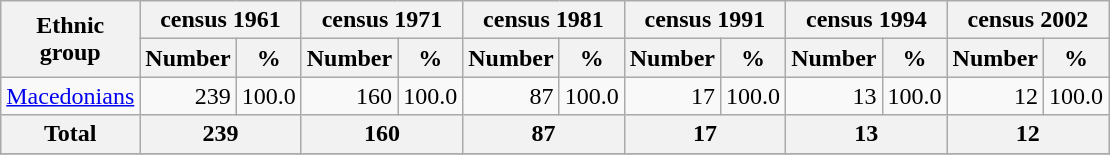<table class="wikitable">
<tr>
<th rowspan="2">Ethnic<br>group</th>
<th colspan="2">census 1961</th>
<th colspan="2">census 1971</th>
<th colspan="2">census 1981</th>
<th colspan="2">census 1991</th>
<th colspan="2">census 1994</th>
<th colspan="2">census 2002</th>
</tr>
<tr bgcolor="#e0e0e0">
<th>Number</th>
<th>%</th>
<th>Number</th>
<th>%</th>
<th>Number</th>
<th>%</th>
<th>Number</th>
<th>%</th>
<th>Number</th>
<th>%</th>
<th>Number</th>
<th>%</th>
</tr>
<tr>
<td><a href='#'>Macedonians</a></td>
<td align="right">239</td>
<td align="right">100.0</td>
<td align="right">160</td>
<td align="right">100.0</td>
<td align="right">87</td>
<td align="right">100.0</td>
<td align="right">17</td>
<td align="right">100.0</td>
<td align="right">13</td>
<td align="right">100.0</td>
<td align="right">12</td>
<td align="right">100.0</td>
</tr>
<tr bgcolor="#e0e0e0">
<th align="left">Total</th>
<th colspan="2">239</th>
<th colspan="2">160</th>
<th colspan="2">87</th>
<th colspan="2">17</th>
<th colspan="2">13</th>
<th colspan="2">12</th>
</tr>
<tr>
</tr>
</table>
